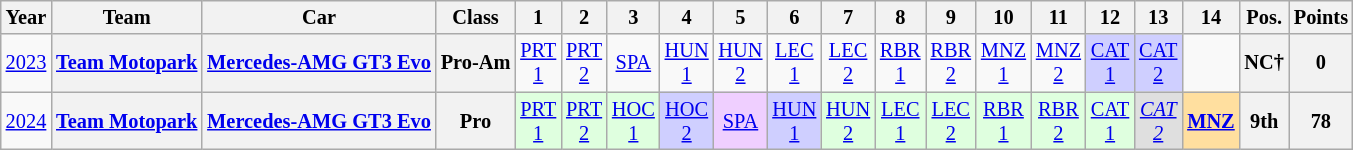<table class="wikitable" border="1" style="text-align:center; font-size:85%;">
<tr>
<th>Year</th>
<th>Team</th>
<th>Car</th>
<th>Class</th>
<th>1</th>
<th>2</th>
<th>3</th>
<th>4</th>
<th>5</th>
<th>6</th>
<th>7</th>
<th>8</th>
<th>9</th>
<th>10</th>
<th>11</th>
<th>12</th>
<th>13</th>
<th>14</th>
<th>Pos.</th>
<th>Points</th>
</tr>
<tr>
<td><a href='#'>2023</a></td>
<th nowrap><a href='#'>Team Motopark</a></th>
<th nowrap><a href='#'>Mercedes-AMG GT3 Evo</a></th>
<th>Pro-Am</th>
<td style="background:#;"><a href='#'>PRT<br>1</a></td>
<td style="background:#;"><a href='#'>PRT<br>2</a></td>
<td style="background:#;"><a href='#'>SPA</a></td>
<td style="background:#;"><a href='#'>HUN<br>1</a></td>
<td style="background:#;"><a href='#'>HUN<br>2</a></td>
<td style="background:#;"><a href='#'>LEC<br>1</a></td>
<td style="background:#;"><a href='#'>LEC<br>2</a></td>
<td style="background:#;"><a href='#'>RBR<br>1</a></td>
<td style="background:#;"><a href='#'>RBR<br>2</a></td>
<td style="background:#;"><a href='#'>MNZ<br>1</a></td>
<td style="background:#;"><a href='#'>MNZ<br>2</a></td>
<td style="background:#CFCFFF;"><a href='#'>CAT<br>1</a><br></td>
<td style="background:#CFCFFF;"><a href='#'>CAT<br>2</a><br></td>
<td></td>
<th>NC†</th>
<th>0</th>
</tr>
<tr>
<td><a href='#'>2024</a></td>
<th><a href='#'>Team Motopark</a></th>
<th><a href='#'>Mercedes-AMG GT3 Evo</a></th>
<th>Pro</th>
<td style="background:#DFFFDF;"><a href='#'>PRT<br>1</a><br></td>
<td style="background:#DFFFDF;"><a href='#'>PRT<br>2</a><br></td>
<td style="background:#DFFFDF;"><a href='#'>HOC<br>1</a><br></td>
<td style="background:#CFCFFF;"><a href='#'>HOC<br>2</a><br></td>
<td style="background:#EFCFFF;"><a href='#'>SPA</a><br></td>
<td style="background:#CFCFFF;"><a href='#'>HUN<br>1</a><br></td>
<td style="background:#DFFFDF;"><a href='#'>HUN<br>2</a><br></td>
<td style="background:#DFFFDF;"><a href='#'>LEC<br>1</a><br></td>
<td style="background:#DFFFDF;"><a href='#'>LEC<br>2</a><br></td>
<td style="background:#DFFFDF;"><a href='#'>RBR<br>1</a><br></td>
<td style="background:#DFFFDF;"><a href='#'>RBR<br>2</a><br></td>
<td style="background:#DFFFDF;"><a href='#'>CAT<br>1</a><br></td>
<td style="background:#DFDFDF;"><em><a href='#'>CAT<br>2</a></em><br></td>
<td style="background:#FFDF9F;"><strong><a href='#'>MNZ</a></strong><br></td>
<th>9th</th>
<th>78</th>
</tr>
</table>
